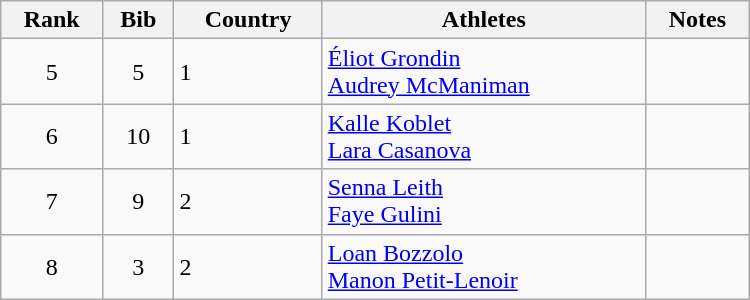<table class="wikitable" style="text-align:center; width:500px">
<tr>
<th>Rank</th>
<th>Bib</th>
<th>Country</th>
<th>Athletes</th>
<th>Notes</th>
</tr>
<tr>
<td>5</td>
<td>5</td>
<td align=left> 1</td>
<td align=left><a href='#'>Éliot Grondin</a><br><a href='#'>Audrey McManiman</a></td>
<td></td>
</tr>
<tr>
<td>6</td>
<td>10</td>
<td align=left> 1</td>
<td align=left><a href='#'>Kalle Koblet</a><br><a href='#'>Lara Casanova</a></td>
<td></td>
</tr>
<tr>
<td>7</td>
<td>9</td>
<td align=left> 2</td>
<td align=left><a href='#'>Senna Leith</a><br><a href='#'>Faye Gulini</a></td>
<td></td>
</tr>
<tr>
<td>8</td>
<td>3</td>
<td align=left> 2</td>
<td align=left><a href='#'>Loan Bozzolo</a><br><a href='#'>Manon Petit-Lenoir</a></td>
<td></td>
</tr>
</table>
